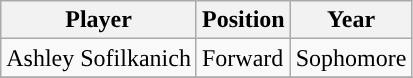<table class="wikitable" border="1">
<tr align=center>
<th>Player</th>
<th>Position</th>
<th>Year</th>
</tr>
<tr>
<td>Ashley Sofilkanich</td>
<td>Forward</td>
<td>Sophomore</td>
</tr>
<tr>
</tr>
</table>
